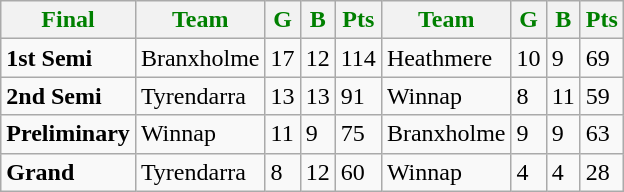<table class="wikitable">
<tr>
<th style="color:green">Final</th>
<th style="color:green">Team</th>
<th style="color:green">G</th>
<th style="color:green">B</th>
<th style="color:green">Pts</th>
<th style="color:green">Team</th>
<th style="color:green">G</th>
<th style="color:green">B</th>
<th style="color:green">Pts</th>
</tr>
<tr>
<td><strong>1st Semi</strong></td>
<td>Branxholme</td>
<td>17</td>
<td>12</td>
<td>114</td>
<td>Heathmere</td>
<td>10</td>
<td>9</td>
<td>69</td>
</tr>
<tr>
<td><strong>2nd Semi</strong></td>
<td>Tyrendarra</td>
<td>13</td>
<td>13</td>
<td>91</td>
<td>Winnap</td>
<td>8</td>
<td>11</td>
<td>59</td>
</tr>
<tr>
<td><strong>Preliminary</strong></td>
<td>Winnap</td>
<td>11</td>
<td>9</td>
<td>75</td>
<td>Branxholme</td>
<td>9</td>
<td>9</td>
<td>63</td>
</tr>
<tr>
<td><strong>Grand</strong></td>
<td>Tyrendarra</td>
<td>8</td>
<td>12</td>
<td>60</td>
<td>Winnap</td>
<td>4</td>
<td>4</td>
<td>28</td>
</tr>
</table>
